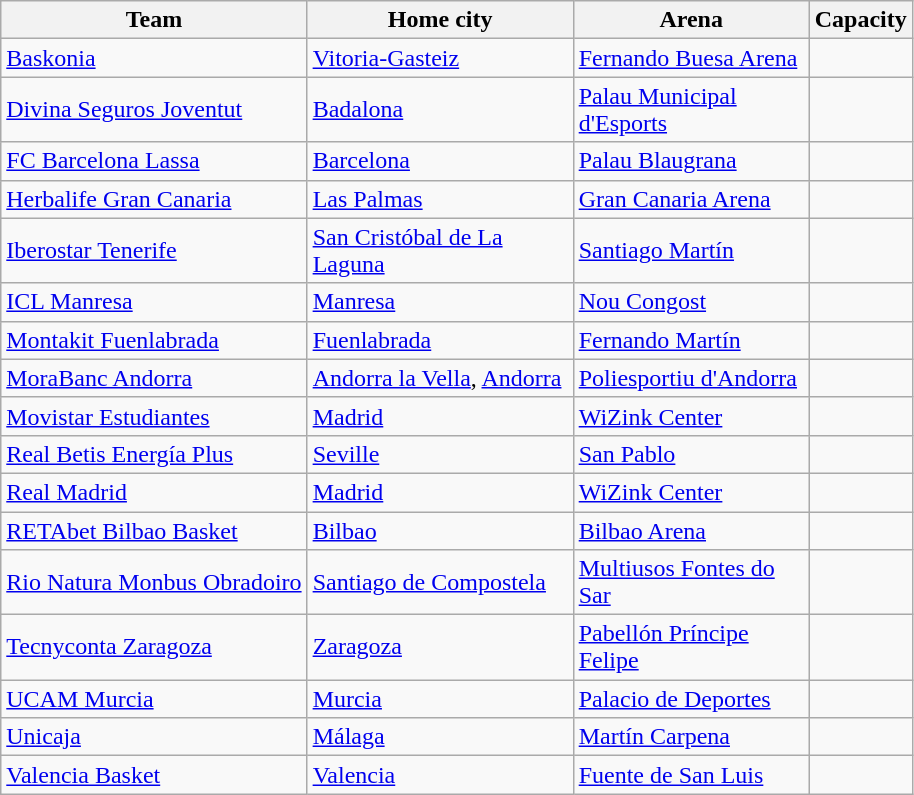<table class="wikitable sortable">
<tr>
<th>Team</th>
<th width=170>Home city</th>
<th width=150>Arena</th>
<th>Capacity</th>
</tr>
<tr>
<td><a href='#'>Baskonia</a></td>
<td><a href='#'>Vitoria-Gasteiz</a></td>
<td><a href='#'>Fernando Buesa Arena</a></td>
<td style="text-align:center"></td>
</tr>
<tr>
<td><a href='#'>Divina Seguros Joventut</a></td>
<td><a href='#'>Badalona</a></td>
<td><a href='#'>Palau Municipal d'Esports</a></td>
<td style="text-align:center"></td>
</tr>
<tr>
<td><a href='#'>FC Barcelona Lassa</a></td>
<td><a href='#'>Barcelona</a></td>
<td><a href='#'>Palau Blaugrana</a></td>
<td style="text-align:center"></td>
</tr>
<tr>
<td><a href='#'>Herbalife Gran Canaria</a></td>
<td><a href='#'>Las Palmas</a></td>
<td><a href='#'>Gran Canaria Arena</a></td>
<td style="text-align:center"></td>
</tr>
<tr>
<td><a href='#'>Iberostar Tenerife</a></td>
<td><a href='#'>San Cristóbal de La Laguna</a></td>
<td><a href='#'>Santiago Martín</a></td>
<td style="text-align:center"></td>
</tr>
<tr>
<td><a href='#'>ICL Manresa</a></td>
<td><a href='#'>Manresa</a></td>
<td><a href='#'>Nou Congost</a></td>
<td style="text-align:center"></td>
</tr>
<tr>
<td><a href='#'>Montakit Fuenlabrada</a></td>
<td><a href='#'>Fuenlabrada</a></td>
<td><a href='#'>Fernando Martín</a></td>
<td style="text-align:center"></td>
</tr>
<tr>
<td><a href='#'>MoraBanc Andorra</a></td>
<td><a href='#'>Andorra la Vella</a>, <a href='#'>Andorra</a></td>
<td><a href='#'>Poliesportiu d'Andorra</a></td>
<td style="text-align:center"></td>
</tr>
<tr>
<td><a href='#'>Movistar Estudiantes</a></td>
<td><a href='#'>Madrid</a></td>
<td><a href='#'>WiZink Center</a></td>
<td style="text-align:center"></td>
</tr>
<tr>
<td><a href='#'>Real Betis Energía Plus</a></td>
<td><a href='#'>Seville</a></td>
<td><a href='#'>San Pablo</a></td>
<td style="text-align:center"></td>
</tr>
<tr>
<td><a href='#'>Real Madrid</a></td>
<td><a href='#'>Madrid</a></td>
<td><a href='#'>WiZink Center</a></td>
<td style="text-align:center"></td>
</tr>
<tr>
<td><a href='#'>RETAbet Bilbao Basket</a></td>
<td><a href='#'>Bilbao</a></td>
<td><a href='#'>Bilbao Arena</a></td>
<td style="text-align:center"></td>
</tr>
<tr>
<td><a href='#'>Rio Natura Monbus Obradoiro</a></td>
<td><a href='#'>Santiago de Compostela</a></td>
<td><a href='#'>Multiusos Fontes do Sar</a></td>
<td style="text-align:center"></td>
</tr>
<tr>
<td><a href='#'>Tecnyconta Zaragoza</a></td>
<td><a href='#'>Zaragoza</a></td>
<td><a href='#'>Pabellón Príncipe Felipe</a></td>
<td style="text-align:center"></td>
</tr>
<tr>
<td><a href='#'>UCAM Murcia</a></td>
<td><a href='#'>Murcia</a></td>
<td><a href='#'>Palacio de Deportes</a></td>
<td style="text-align:center"></td>
</tr>
<tr>
<td><a href='#'>Unicaja</a></td>
<td><a href='#'>Málaga</a></td>
<td><a href='#'>Martín Carpena</a></td>
<td style="text-align:center"></td>
</tr>
<tr>
<td><a href='#'>Valencia Basket</a></td>
<td><a href='#'>Valencia</a></td>
<td><a href='#'>Fuente de San Luis</a></td>
<td style="text-align:center"></td>
</tr>
</table>
